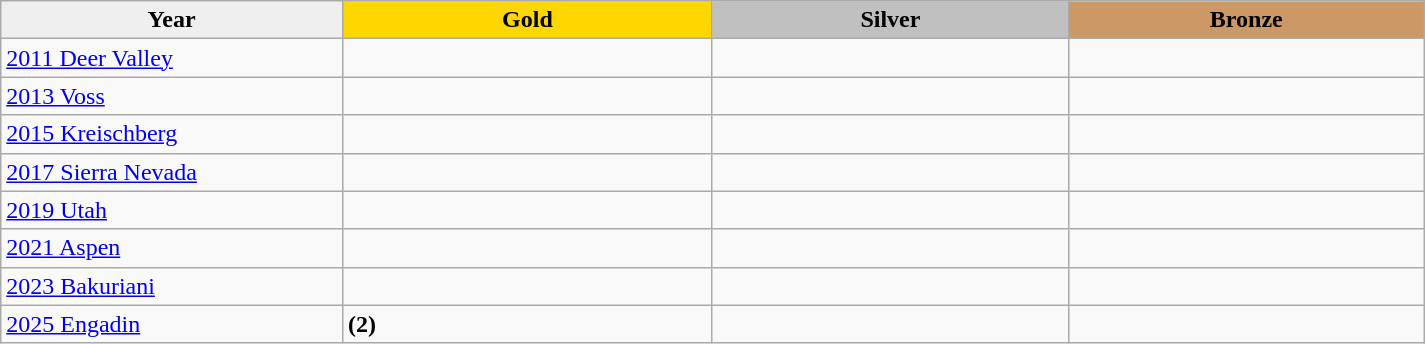<table class="wikitable sortable" style="width:950px;">
<tr>
<th style="width:24%; background:#efefef;">Year</th>
<th style="width:26%; background:gold">Gold</th>
<th style="width:25%; background:silver">Silver</th>
<th style="width:25%; background:#CC9966">Bronze</th>
</tr>
<tr>
<td><a href='#'>2011 Deer Valley</a></td>
<td></td>
<td></td>
<td></td>
</tr>
<tr>
<td><a href='#'>2013 Voss</a></td>
<td></td>
<td></td>
<td></td>
</tr>
<tr>
<td><a href='#'>2015 Kreischberg</a></td>
<td></td>
<td></td>
<td></td>
</tr>
<tr>
<td><a href='#'>2017 Sierra Nevada</a></td>
<td></td>
<td></td>
<td></td>
</tr>
<tr>
<td><a href='#'>2019 Utah</a></td>
<td></td>
<td></td>
<td></td>
</tr>
<tr>
<td><a href='#'>2021 Aspen</a></td>
<td></td>
<td></td>
<td></td>
</tr>
<tr>
<td><a href='#'>2023 Bakuriani</a></td>
<td></td>
<td></td>
<td></td>
</tr>
<tr>
<td><a href='#'>2025 Engadin</a></td>
<td> <strong>(2)</strong></td>
<td></td>
<td></td>
</tr>
</table>
